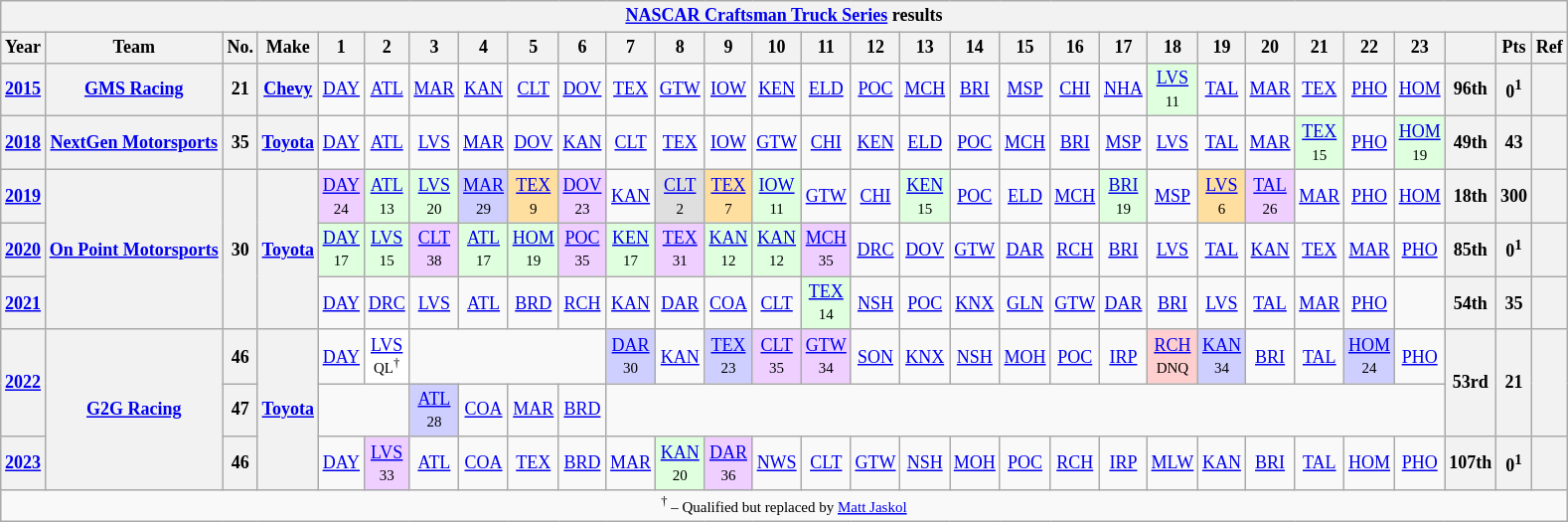<table class="wikitable" style="text-align:center; font-size:75%">
<tr>
<th colspan=45><a href='#'>NASCAR Craftsman Truck Series</a> results</th>
</tr>
<tr>
<th>Year</th>
<th>Team</th>
<th>No.</th>
<th>Make</th>
<th>1</th>
<th>2</th>
<th>3</th>
<th>4</th>
<th>5</th>
<th>6</th>
<th>7</th>
<th>8</th>
<th>9</th>
<th>10</th>
<th>11</th>
<th>12</th>
<th>13</th>
<th>14</th>
<th>15</th>
<th>16</th>
<th>17</th>
<th>18</th>
<th>19</th>
<th>20</th>
<th>21</th>
<th>22</th>
<th>23</th>
<th></th>
<th>Pts</th>
<th>Ref</th>
</tr>
<tr>
<th><a href='#'>2015</a></th>
<th><a href='#'>GMS Racing</a></th>
<th>21</th>
<th><a href='#'>Chevy</a></th>
<td><a href='#'>DAY</a></td>
<td><a href='#'>ATL</a></td>
<td><a href='#'>MAR</a></td>
<td><a href='#'>KAN</a></td>
<td><a href='#'>CLT</a></td>
<td><a href='#'>DOV</a></td>
<td><a href='#'>TEX</a></td>
<td><a href='#'>GTW</a></td>
<td><a href='#'>IOW</a></td>
<td><a href='#'>KEN</a></td>
<td><a href='#'>ELD</a></td>
<td><a href='#'>POC</a></td>
<td><a href='#'>MCH</a></td>
<td><a href='#'>BRI</a></td>
<td><a href='#'>MSP</a></td>
<td><a href='#'>CHI</a></td>
<td><a href='#'>NHA</a></td>
<td style="background:#DFFFDF;"><a href='#'>LVS</a><br><small>11</small></td>
<td><a href='#'>TAL</a></td>
<td><a href='#'>MAR</a></td>
<td><a href='#'>TEX</a></td>
<td><a href='#'>PHO</a></td>
<td><a href='#'>HOM</a></td>
<th>96th</th>
<th>0<sup>1</sup></th>
<th></th>
</tr>
<tr>
<th><a href='#'>2018</a></th>
<th><a href='#'>NextGen Motorsports</a></th>
<th>35</th>
<th><a href='#'>Toyota</a></th>
<td><a href='#'>DAY</a></td>
<td><a href='#'>ATL</a></td>
<td><a href='#'>LVS</a></td>
<td><a href='#'>MAR</a></td>
<td><a href='#'>DOV</a></td>
<td><a href='#'>KAN</a></td>
<td><a href='#'>CLT</a></td>
<td><a href='#'>TEX</a></td>
<td><a href='#'>IOW</a></td>
<td><a href='#'>GTW</a></td>
<td><a href='#'>CHI</a></td>
<td><a href='#'>KEN</a></td>
<td><a href='#'>ELD</a></td>
<td><a href='#'>POC</a></td>
<td><a href='#'>MCH</a></td>
<td><a href='#'>BRI</a></td>
<td><a href='#'>MSP</a></td>
<td><a href='#'>LVS</a></td>
<td><a href='#'>TAL</a></td>
<td><a href='#'>MAR</a></td>
<td style="background:#DFFFDF;"><a href='#'>TEX</a><br><small>15</small></td>
<td><a href='#'>PHO</a></td>
<td style="background:#DFFFDF;"><a href='#'>HOM</a><br><small>19</small></td>
<th>49th</th>
<th>43</th>
<th></th>
</tr>
<tr>
<th><a href='#'>2019</a></th>
<th rowspan=3><a href='#'>On Point Motorsports</a></th>
<th rowspan=3>30</th>
<th rowspan=3><a href='#'>Toyota</a></th>
<td style="background:#EFCFFF;"><a href='#'>DAY</a><br><small>24</small></td>
<td style="background:#DFFFDF;"><a href='#'>ATL</a><br><small>13</small></td>
<td style="background:#DFFFDF;"><a href='#'>LVS</a><br><small>20</small></td>
<td style="background:#CFCFFF;"><a href='#'>MAR</a><br><small>29</small></td>
<td style="background:#FFDF9F;"><a href='#'>TEX</a><br><small>9</small></td>
<td style="background:#EFCFFF;"><a href='#'>DOV</a><br><small>23</small></td>
<td><a href='#'>KAN</a></td>
<td style="background:#DFDFDF;"><a href='#'>CLT</a><br><small>2</small></td>
<td style="background:#FFDF9F;"><a href='#'>TEX</a><br><small>7</small></td>
<td style="background:#DFFFDF;"><a href='#'>IOW</a><br><small>11</small></td>
<td><a href='#'>GTW</a></td>
<td><a href='#'>CHI</a></td>
<td style="background:#DFFFDF;"><a href='#'>KEN</a><br><small>15</small></td>
<td><a href='#'>POC</a></td>
<td><a href='#'>ELD</a></td>
<td><a href='#'>MCH</a></td>
<td style="background:#DFFFDF;"><a href='#'>BRI</a><br><small>19</small></td>
<td><a href='#'>MSP</a></td>
<td style="background:#FFDF9F;"><a href='#'>LVS</a><br><small>6</small></td>
<td style="background:#EFCFFF;"><a href='#'>TAL</a><br><small>26</small></td>
<td><a href='#'>MAR</a></td>
<td><a href='#'>PHO</a></td>
<td><a href='#'>HOM</a></td>
<th>18th</th>
<th>300</th>
<th></th>
</tr>
<tr>
<th><a href='#'>2020</a></th>
<td style="background:#DFFFDF;"><a href='#'>DAY</a><br><small>17</small></td>
<td style="background:#DFFFDF;"><a href='#'>LVS</a><br><small>15</small></td>
<td style="background:#EFCFFF;"><a href='#'>CLT</a><br><small>38</small></td>
<td style="background:#DFFFDF;"><a href='#'>ATL</a><br><small>17</small></td>
<td style="background:#DFFFDF;"><a href='#'>HOM</a><br><small>19</small></td>
<td style="background:#EFCFFF;"><a href='#'>POC</a><br><small>35</small></td>
<td style="background:#DFFFDF;"><a href='#'>KEN</a><br><small>17</small></td>
<td style="background:#EFCFFF;"><a href='#'>TEX</a><br><small>31</small></td>
<td style="background:#DFFFDF;"><a href='#'>KAN</a><br><small>12</small></td>
<td style="background:#DFFFDF;"><a href='#'>KAN</a><br><small>12</small></td>
<td style="background:#EFCFFF;"><a href='#'>MCH</a><br><small>35</small></td>
<td><a href='#'>DRC</a></td>
<td><a href='#'>DOV</a></td>
<td><a href='#'>GTW</a></td>
<td><a href='#'>DAR</a></td>
<td><a href='#'>RCH</a></td>
<td><a href='#'>BRI</a></td>
<td><a href='#'>LVS</a></td>
<td><a href='#'>TAL</a></td>
<td><a href='#'>KAN</a></td>
<td><a href='#'>TEX</a></td>
<td><a href='#'>MAR</a></td>
<td><a href='#'>PHO</a></td>
<th>85th</th>
<th>0<sup>1</sup></th>
<th></th>
</tr>
<tr>
<th><a href='#'>2021</a></th>
<td><a href='#'>DAY</a></td>
<td><a href='#'>DRC</a></td>
<td><a href='#'>LVS</a></td>
<td><a href='#'>ATL</a></td>
<td><a href='#'>BRD</a></td>
<td><a href='#'>RCH</a></td>
<td><a href='#'>KAN</a></td>
<td><a href='#'>DAR</a></td>
<td><a href='#'>COA</a></td>
<td><a href='#'>CLT</a></td>
<td style="background:#DFFFDF;"><a href='#'>TEX</a><br><small>14</small></td>
<td><a href='#'>NSH</a></td>
<td><a href='#'>POC</a></td>
<td><a href='#'>KNX</a></td>
<td><a href='#'>GLN</a></td>
<td><a href='#'>GTW</a></td>
<td><a href='#'>DAR</a></td>
<td><a href='#'>BRI</a></td>
<td><a href='#'>LVS</a></td>
<td><a href='#'>TAL</a></td>
<td><a href='#'>MAR</a></td>
<td><a href='#'>PHO</a></td>
<td></td>
<th>54th</th>
<th>35</th>
<th></th>
</tr>
<tr>
<th rowspan=2><a href='#'>2022</a></th>
<th rowspan=3><a href='#'>G2G Racing</a></th>
<th>46</th>
<th rowspan=3><a href='#'>Toyota</a></th>
<td><a href='#'>DAY</a></td>
<td style="background:#FFF;"><a href='#'>LVS</a><br><small>QL<sup>†</sup></small></td>
<td colspan=4></td>
<td style="background:#CFCFFF;"><a href='#'>DAR</a><br><small>30</small></td>
<td><a href='#'>KAN</a></td>
<td style="background:#CFCFFF;"><a href='#'>TEX</a><br><small>23</small></td>
<td style="background:#EFCFFF;"><a href='#'>CLT</a><br><small>35</small></td>
<td style="background:#EFCFFF;"><a href='#'>GTW</a><br><small>34</small></td>
<td><a href='#'>SON</a></td>
<td><a href='#'>KNX</a></td>
<td><a href='#'>NSH</a></td>
<td><a href='#'>MOH</a></td>
<td><a href='#'>POC</a></td>
<td><a href='#'>IRP</a></td>
<td style="background:#FFCFCF;"><a href='#'>RCH</a><br><small>DNQ</small></td>
<td style="background:#CFCFFF;"><a href='#'>KAN</a><br><small>34</small></td>
<td><a href='#'>BRI</a></td>
<td><a href='#'>TAL</a></td>
<td style="background:#CFCFFF;"><a href='#'>HOM</a><br><small>24</small></td>
<td><a href='#'>PHO</a></td>
<th rowspan=2>53rd</th>
<th rowspan=2>21</th>
<th rowspan=2></th>
</tr>
<tr>
<th>47</th>
<td colspan=2></td>
<td style="background:#CFCFFF;"><a href='#'>ATL</a><br><small>28</small></td>
<td><a href='#'>COA</a></td>
<td><a href='#'>MAR</a></td>
<td><a href='#'>BRD</a></td>
<td colspan=17></td>
</tr>
<tr>
<th><a href='#'>2023</a></th>
<th>46</th>
<td><a href='#'>DAY</a></td>
<td style="background:#EFCFFF;"><a href='#'>LVS</a><br><small>33</small></td>
<td><a href='#'>ATL</a></td>
<td><a href='#'>COA</a></td>
<td><a href='#'>TEX</a></td>
<td><a href='#'>BRD</a></td>
<td><a href='#'>MAR</a></td>
<td style="background:#DFFFDF;"><a href='#'>KAN</a><br><small>20</small></td>
<td style="background:#EFCFFF;"><a href='#'>DAR</a><br><small>36</small></td>
<td><a href='#'>NWS</a></td>
<td><a href='#'>CLT</a></td>
<td><a href='#'>GTW</a></td>
<td><a href='#'>NSH</a></td>
<td><a href='#'>MOH</a></td>
<td><a href='#'>POC</a></td>
<td><a href='#'>RCH</a></td>
<td><a href='#'>IRP</a></td>
<td><a href='#'>MLW</a></td>
<td><a href='#'>KAN</a></td>
<td><a href='#'>BRI</a></td>
<td><a href='#'>TAL</a></td>
<td><a href='#'>HOM</a></td>
<td><a href='#'>PHO</a></td>
<th>107th</th>
<th>0<sup>1</sup></th>
<th></th>
</tr>
<tr>
<td colspan=45><small><sup>†</sup> – Qualified but replaced by <a href='#'>Matt Jaskol</a></small></td>
</tr>
</table>
